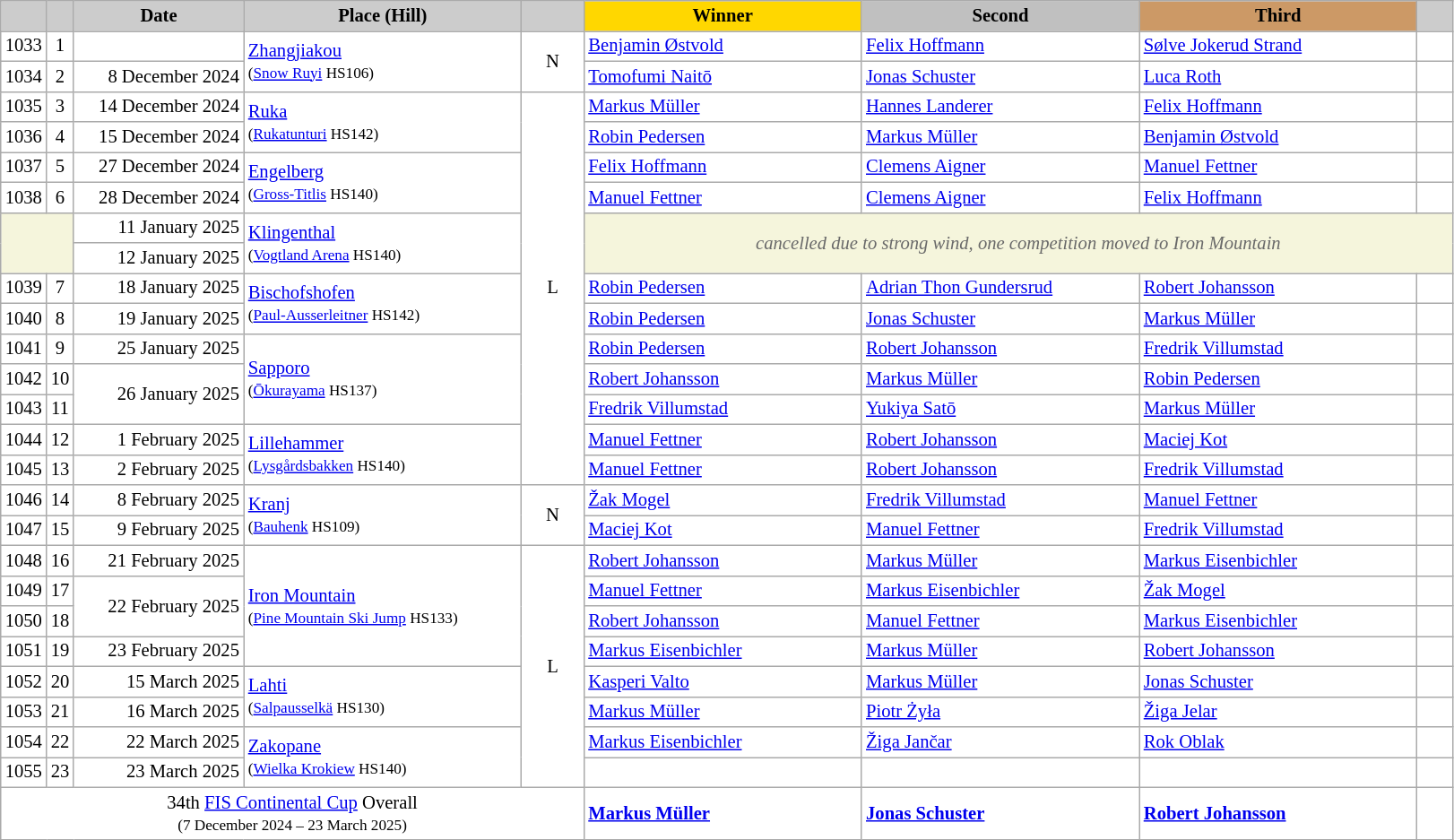<table class="wikitable plainrowheaders" style="background:#fff; font-size:86%; line-height:16px; border:grey solid 1px; border-collapse:collapse;">
<tr>
<th scope="col" style="background:#ccc; width=30 px;"></th>
<th scope="col" style="background:#ccc; width=30 px;"></th>
<th scope="col" style="background:#ccc; width:120px;">Date</th>
<th scope="col" style="background:#ccc; width:200px;">Place (Hill)</th>
<th scope="col" style="background:#ccc; width:40px;"></th>
<th scope="col" style="background:gold; width:200px;">Winner</th>
<th scope="col" style="background:silver; width:200px;">Second</th>
<th scope="col" style="background:#c96; width:200px;">Third</th>
<th scope="col" style="background:#ccc; width:20px;"></th>
</tr>
<tr>
<td align="center">1033</td>
<td align="center">1</td>
<td align="right"></td>
<td rowspan="2"> <a href='#'>Zhangjiakou</a><br> <small>(<a href='#'>Snow Ruyi</a> HS106)</small></td>
<td rowspan="2" align="center">N</td>
<td> <a href='#'>Benjamin Østvold</a></td>
<td> <a href='#'>Felix Hoffmann</a></td>
<td> <a href='#'>Sølve Jokerud Strand</a></td>
<td></td>
</tr>
<tr>
<td align="center">1034</td>
<td align="center">2</td>
<td align="right">8 December 2024</td>
<td> <a href='#'>Tomofumi Naitō</a></td>
<td> <a href='#'>Jonas Schuster</a></td>
<td> <a href='#'>Luca Roth</a></td>
<td></td>
</tr>
<tr>
<td align="center">1035</td>
<td align="center">3</td>
<td align="right">14 December 2024</td>
<td rowspan="2"> <a href='#'>Ruka</a><br><small>(<a href='#'>Rukatunturi</a> HS142)</small></td>
<td rowspan="13" align="center">L</td>
<td> <a href='#'>Markus Müller</a></td>
<td> <a href='#'>Hannes Landerer</a></td>
<td> <a href='#'>Felix Hoffmann</a></td>
<td></td>
</tr>
<tr>
<td align="center">1036</td>
<td align="center">4</td>
<td align="right">15 December 2024</td>
<td> <a href='#'>Robin Pedersen</a></td>
<td> <a href='#'>Markus Müller</a></td>
<td> <a href='#'>Benjamin Østvold</a></td>
<td></td>
</tr>
<tr>
<td align="center">1037</td>
<td align="center">5</td>
<td align="right">27 December 2024</td>
<td rowspan="2"> <a href='#'>Engelberg</a><br><small>(<a href='#'>Gross-Titlis</a> HS140)</small></td>
<td> <a href='#'>Felix Hoffmann</a></td>
<td> <a href='#'>Clemens Aigner</a></td>
<td> <a href='#'>Manuel Fettner</a></td>
<td></td>
</tr>
<tr>
<td align="center">1038</td>
<td align="center">6</td>
<td align="right">28 December 2024</td>
<td> <a href='#'>Manuel Fettner</a></td>
<td> <a href='#'>Clemens Aigner</a></td>
<td> <a href='#'>Felix Hoffmann</a></td>
<td></td>
</tr>
<tr>
<td colspan=2 rowspan=2 bgcolor="F5F5DC"></td>
<td align="right">11 January 2025</td>
<td rowspan="2"> <a href='#'>Klingenthal</a><br><small>(<a href='#'>Vogtland Arena</a> HS140)</small></td>
<td colspan=4 rowspan=2 align=center bgcolor="F5F5DC" style=color:#696969><em>cancelled due to strong wind, one competition moved to Iron Mountain</em></td>
</tr>
<tr>
<td align="right">12 January 2025</td>
</tr>
<tr>
<td align="center">1039</td>
<td align="center">7</td>
<td align="right">18 January 2025</td>
<td rowspan="2"> <a href='#'>Bischofshofen</a><br><small>(<a href='#'>Paul-Ausserleitner</a> HS142)</small></td>
<td> <a href='#'>Robin Pedersen</a></td>
<td> <a href='#'>Adrian Thon Gundersrud</a></td>
<td> <a href='#'>Robert Johansson</a></td>
<td></td>
</tr>
<tr>
<td align="center">1040</td>
<td align="center">8</td>
<td align="right">19 January 2025</td>
<td> <a href='#'>Robin Pedersen</a></td>
<td> <a href='#'>Jonas Schuster</a></td>
<td> <a href='#'>Markus Müller</a></td>
<td></td>
</tr>
<tr>
<td align="center">1041</td>
<td align="center">9</td>
<td align="right">25 January 2025</td>
<td rowspan="3"> <a href='#'>Sapporo</a><br><small>(<a href='#'>Ōkurayama</a> HS137)</small></td>
<td> <a href='#'>Robin Pedersen</a></td>
<td> <a href='#'>Robert Johansson</a></td>
<td> <a href='#'>Fredrik Villumstad</a></td>
<td></td>
</tr>
<tr>
<td align="center">1042</td>
<td align="center">10</td>
<td rowspan=2 align="right">26 January 2025</td>
<td> <a href='#'>Robert Johansson</a></td>
<td> <a href='#'>Markus Müller</a></td>
<td> <a href='#'>Robin Pedersen</a></td>
<td></td>
</tr>
<tr>
<td align="center">1043</td>
<td align="center">11</td>
<td> <a href='#'>Fredrik Villumstad</a></td>
<td> <a href='#'>Yukiya Satō</a></td>
<td> <a href='#'>Markus Müller</a></td>
<td></td>
</tr>
<tr>
<td align="center">1044</td>
<td align="center">12</td>
<td align="right">1 February 2025</td>
<td rowspan="2"> <a href='#'>Lillehammer</a><br><small>(<a href='#'>Lysgårdsbakken</a> HS140)</small></td>
<td> <a href='#'>Manuel Fettner</a></td>
<td> <a href='#'>Robert Johansson</a></td>
<td> <a href='#'>Maciej Kot</a></td>
<td></td>
</tr>
<tr>
<td align="center">1045</td>
<td align="center">13</td>
<td align="right">2 February 2025</td>
<td> <a href='#'>Manuel Fettner</a></td>
<td> <a href='#'>Robert Johansson</a></td>
<td> <a href='#'>Fredrik Villumstad</a></td>
<td></td>
</tr>
<tr>
<td align="center">1046</td>
<td align="center">14</td>
<td align="right">8 February 2025</td>
<td rowspan="2"> <a href='#'>Kranj</a><br><small>(<a href='#'>Bauhenk</a> HS109)</small></td>
<td rowspan="2" align="center">N</td>
<td> <a href='#'>Žak Mogel</a></td>
<td> <a href='#'>Fredrik Villumstad</a></td>
<td> <a href='#'>Manuel Fettner</a></td>
<td></td>
</tr>
<tr>
<td align="center">1047</td>
<td align="center">15</td>
<td align="right">9 February 2025</td>
<td> <a href='#'>Maciej Kot</a></td>
<td> <a href='#'>Manuel Fettner</a></td>
<td> <a href='#'>Fredrik Villumstad</a></td>
<td></td>
</tr>
<tr>
<td align="center">1048</td>
<td align="center">16</td>
<td align="right">21 February 2025</td>
<td rowspan="4"> <a href='#'>Iron Mountain</a><small><br>(<a href='#'>Pine Mountain Ski Jump</a> HS133)</small></td>
<td rowspan="8" align="center">L</td>
<td> <a href='#'>Robert Johansson</a></td>
<td> <a href='#'>Markus Müller</a></td>
<td> <a href='#'>Markus Eisenbichler</a></td>
<td></td>
</tr>
<tr>
<td align="center">1049</td>
<td align="center">17</td>
<td rowspan=2 align="right">22 February 2025</td>
<td> <a href='#'>Manuel Fettner</a></td>
<td> <a href='#'>Markus Eisenbichler</a></td>
<td> <a href='#'>Žak Mogel</a></td>
<td></td>
</tr>
<tr>
<td align="center">1050</td>
<td align="center">18</td>
<td> <a href='#'>Robert Johansson</a></td>
<td> <a href='#'>Manuel Fettner</a></td>
<td> <a href='#'>Markus Eisenbichler</a></td>
<td></td>
</tr>
<tr>
<td align="center">1051</td>
<td align="center">19</td>
<td align="right">23 February 2025</td>
<td> <a href='#'>Markus Eisenbichler</a></td>
<td> <a href='#'>Markus Müller</a></td>
<td> <a href='#'>Robert Johansson</a></td>
<td></td>
</tr>
<tr>
<td align="center">1052</td>
<td align="center">20</td>
<td align="right">15 March 2025</td>
<td rowspan="2"> <a href='#'>Lahti</a><br><small>(<a href='#'>Salpausselkä</a> HS130)</small></td>
<td> <a href='#'>Kasperi Valto</a></td>
<td> <a href='#'>Markus Müller</a></td>
<td> <a href='#'>Jonas Schuster</a></td>
<td></td>
</tr>
<tr>
<td align="center">1053</td>
<td align="center">21</td>
<td align="right">16 March 2025</td>
<td> <a href='#'>Markus Müller</a></td>
<td> <a href='#'>Piotr Żyła</a></td>
<td> <a href='#'>Žiga Jelar</a></td>
<td></td>
</tr>
<tr>
<td align="center">1054</td>
<td align="center">22</td>
<td align="right">22 March 2025</td>
<td rowspan="2"> <a href='#'>Zakopane</a><br><small>(<a href='#'>Wielka Krokiew</a> HS140)</small></td>
<td> <a href='#'>Markus Eisenbichler</a></td>
<td> <a href='#'>Žiga Jančar</a></td>
<td> <a href='#'>Rok Oblak</a></td>
<td></td>
</tr>
<tr>
<td align="center">1055</td>
<td align="center">23</td>
<td align="right">23 March 2025</td>
<td></td>
<td></td>
<td></td>
<td></td>
</tr>
<tr>
<td colspan="5" align="center">34th <a href='#'>FIS Continental Cup</a> Overall<br><small>(7 December 2024 – 23 March 2025)</small></td>
<td> <strong><a href='#'>Markus Müller</a></strong></td>
<td> <strong><a href='#'>Jonas Schuster</a></strong></td>
<td> <strong><a href='#'>Robert Johansson</a></strong></td>
<td></td>
</tr>
</table>
